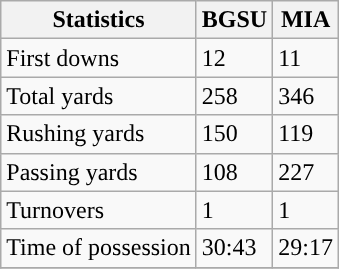<table class="wikitable">
<tr>
<th>Statistics</th>
<th>BGSU</th>
<th>MIA</th>
</tr>
<tr>
<td>First downs</td>
<td>12</td>
<td>11</td>
</tr>
<tr>
<td>Total yards</td>
<td>258</td>
<td>346</td>
</tr>
<tr>
<td>Rushing yards</td>
<td>150</td>
<td>119</td>
</tr>
<tr>
<td>Passing yards</td>
<td>108</td>
<td>227</td>
</tr>
<tr>
<td>Turnovers</td>
<td>1</td>
<td>1</td>
</tr>
<tr>
<td>Time of possession</td>
<td>30:43</td>
<td>29:17</td>
</tr>
<tr>
</tr>
</table>
